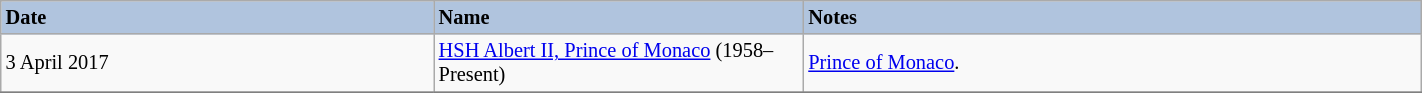<table class="wikitable" width="75%" style="font-size: 85%; border: gray solid 1px; border-collapse: collapse; text-align: middle;">
<tr>
<th style="text-align: left;background:#B0C4DE">Date</th>
<th width="240" style="text-align: left;background:#B0C4DE">Name</th>
<th style="text-align: left;background:#B0C4DE">Notes</th>
</tr>
<tr>
<td>3 April 2017</td>
<td><a href='#'>HSH Albert II, Prince of Monaco</a> (1958–Present)</td>
<td><a href='#'>Prince of Monaco</a>.</td>
</tr>
<tr>
</tr>
</table>
